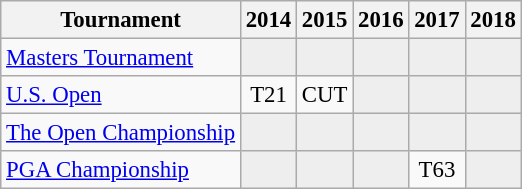<table class="wikitable" style="font-size:95%;text-align:center;">
<tr>
<th>Tournament</th>
<th>2014</th>
<th>2015</th>
<th>2016</th>
<th>2017</th>
<th>2018</th>
</tr>
<tr>
<td align=left><a href='#'>Masters Tournament</a></td>
<td style="background:#eeeeee;"></td>
<td style="background:#eeeeee;"></td>
<td style="background:#eeeeee;"></td>
<td style="background:#eeeeee;"></td>
<td style="background:#eeeeee;"></td>
</tr>
<tr>
<td align=left><a href='#'>U.S. Open</a></td>
<td>T21</td>
<td>CUT</td>
<td style="background:#eeeeee;"></td>
<td style="background:#eeeeee;"></td>
<td style="background:#eeeeee;"></td>
</tr>
<tr>
<td align=left><a href='#'>The Open Championship</a></td>
<td style="background:#eeeeee;"></td>
<td style="background:#eeeeee;"></td>
<td style="background:#eeeeee;"></td>
<td style="background:#eeeeee;"></td>
<td style="background:#eeeeee;"></td>
</tr>
<tr>
<td align=left><a href='#'>PGA Championship</a></td>
<td style="background:#eeeeee;"></td>
<td style="background:#eeeeee;"></td>
<td style="background:#eeeeee;"></td>
<td>T63</td>
<td style="background:#eeeeee;"></td>
</tr>
</table>
